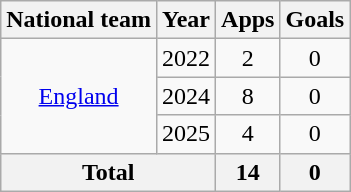<table class="wikitable" style="text-align:center">
<tr>
<th>National team</th>
<th>Year</th>
<th>Apps</th>
<th>Goals</th>
</tr>
<tr>
<td rowspan="3"><a href='#'>England</a></td>
<td>2022</td>
<td>2</td>
<td>0</td>
</tr>
<tr>
<td>2024</td>
<td>8</td>
<td>0</td>
</tr>
<tr>
<td>2025</td>
<td>4</td>
<td>0</td>
</tr>
<tr>
<th colspan="2">Total</th>
<th>14</th>
<th>0</th>
</tr>
</table>
